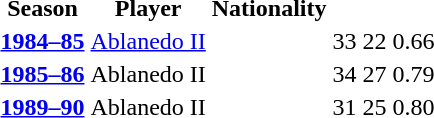<table class="toccolours">
<tr>
<th>Season</th>
<th>Player</th>
<th>Nationality</th>
<th></th>
<th></th>
<th></th>
</tr>
<tr>
<td align="center"><strong><a href='#'>1984–85</a></strong></td>
<td><a href='#'>Ablanedo II</a></td>
<td></td>
<td align="center">33</td>
<td align="center">22</td>
<td align="center">0.66</td>
</tr>
<tr>
<td align="center"><strong><a href='#'>1985–86</a></strong></td>
<td>Ablanedo II</td>
<td></td>
<td align="center">34</td>
<td align="center">27</td>
<td align="center">0.79</td>
</tr>
<tr>
<td align="center"><strong><a href='#'>1989–90</a></strong></td>
<td>Ablanedo II</td>
<td></td>
<td align="center">31</td>
<td align="center">25</td>
<td align="center">0.80</td>
</tr>
<tr>
</tr>
</table>
